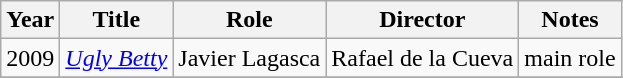<table class="wikitable plainrowheaders sortable">
<tr>
<th scope="col">Year</th>
<th scope="col">Title</th>
<th scope="col">Role</th>
<th scope="col">Director</th>
<th class="unsortable">Notes</th>
</tr>
<tr>
<td>2009</td>
<td><em><a href='#'>Ugly Betty</a></em></td>
<td>Javier Lagasca</td>
<td>Rafael de la Cueva</td>
<td>main role</td>
</tr>
<tr>
</tr>
</table>
